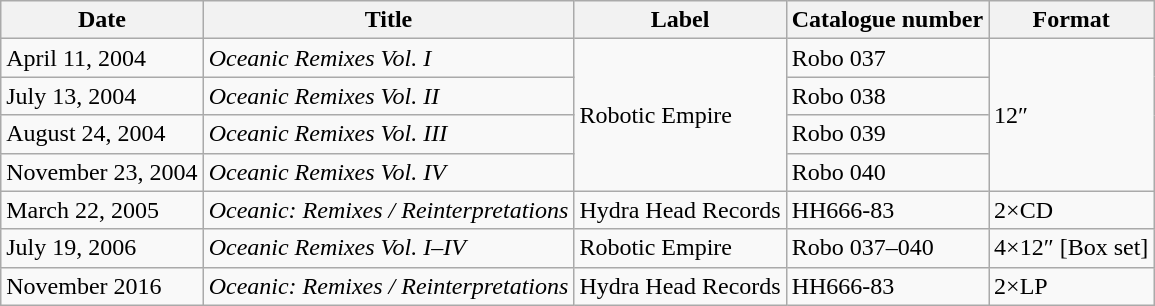<table class="wikitable">
<tr>
<th>Date</th>
<th>Title</th>
<th>Label</th>
<th>Catalogue number</th>
<th>Format</th>
</tr>
<tr>
<td>April 11, 2004</td>
<td><em>Oceanic Remixes Vol. I</em></td>
<td rowspan="4">Robotic Empire</td>
<td>Robo 037</td>
<td rowspan="4">12″</td>
</tr>
<tr>
<td>July 13, 2004</td>
<td><em>Oceanic Remixes Vol. II</em></td>
<td>Robo 038</td>
</tr>
<tr>
<td>August 24, 2004</td>
<td><em>Oceanic Remixes Vol. III</em></td>
<td>Robo 039</td>
</tr>
<tr>
<td>November 23, 2004</td>
<td><em>Oceanic Remixes Vol. IV</em></td>
<td>Robo 040</td>
</tr>
<tr>
<td>March 22, 2005</td>
<td><em>Oceanic: Remixes / Reinterpretations</em></td>
<td>Hydra Head Records</td>
<td>HH666-83</td>
<td>2×CD</td>
</tr>
<tr>
<td>July 19, 2006</td>
<td><em>Oceanic Remixes Vol. I–IV</em></td>
<td>Robotic Empire</td>
<td>Robo 037–040</td>
<td>4×12″ [Box set]</td>
</tr>
<tr>
<td>November 2016</td>
<td><em>Oceanic: Remixes / Reinterpretations</em></td>
<td>Hydra Head Records</td>
<td>HH666-83</td>
<td>2×LP</td>
</tr>
</table>
